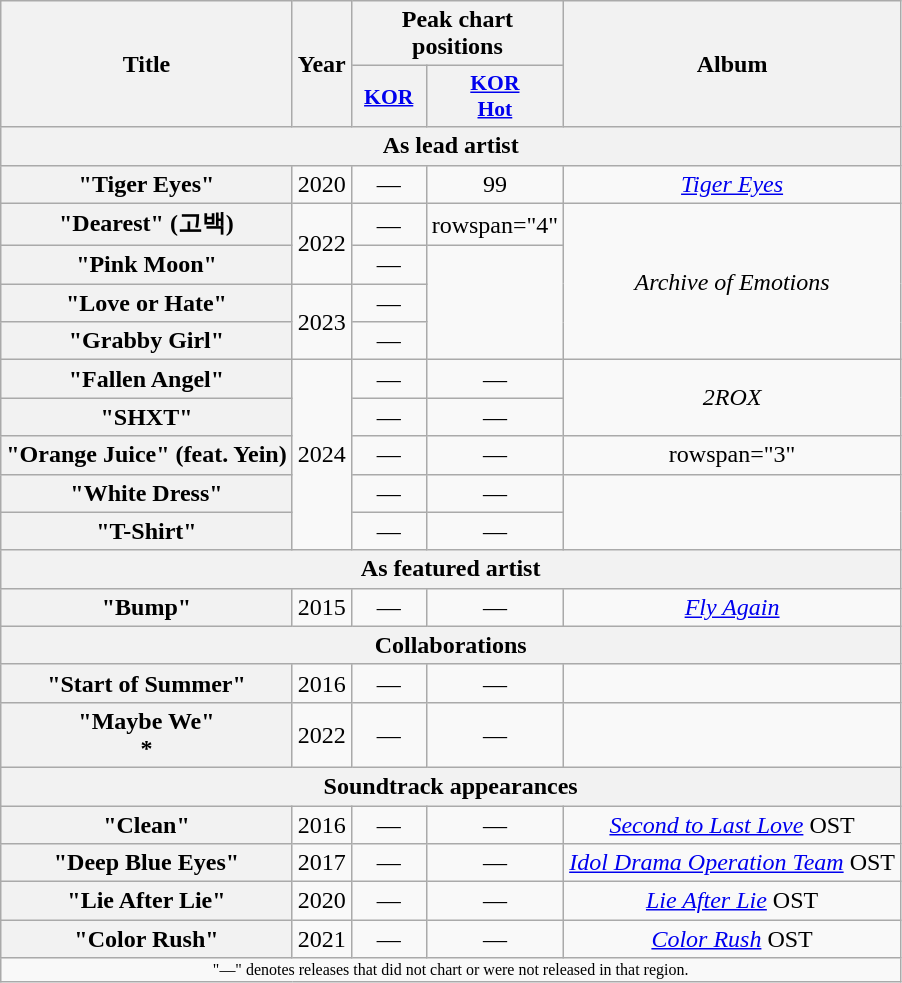<table class="wikitable plainrowheaders" style="text-align:center;">
<tr>
<th scope="col" rowspan="2">Title</th>
<th scope="col" rowspan="2">Year</th>
<th scope="col" colspan="2">Peak chart<br>positions</th>
<th scope="col" rowspan="2">Album</th>
</tr>
<tr>
<th scope="col" style="width:3em;font-size:90%;"><a href='#'>KOR</a><br></th>
<th scope="col" style="width:3em;font-size:90%;"><a href='#'>KOR<br>Hot</a><br></th>
</tr>
<tr>
<th colspan="5">As lead artist</th>
</tr>
<tr>
<th scope="row">"Tiger Eyes"</th>
<td>2020</td>
<td>—</td>
<td>99</td>
<td><em><a href='#'>Tiger Eyes</a></em></td>
</tr>
<tr>
<th scope="row">"Dearest" (고백)</th>
<td rowspan="2">2022</td>
<td>—</td>
<td>rowspan="4" </td>
<td rowspan="4"><em>Archive of Emotions</em></td>
</tr>
<tr>
<th scope="row">"Pink Moon"</th>
<td>—</td>
</tr>
<tr>
<th scope="row">"Love or Hate"</th>
<td rowspan="2">2023</td>
<td>—</td>
</tr>
<tr>
<th scope="row">"Grabby Girl"</th>
<td>—</td>
</tr>
<tr>
<th scope="row">"Fallen Angel" <br></th>
<td rowspan="5">2024</td>
<td>—</td>
<td>—</td>
<td rowspan="2"><em>2ROX</em></td>
</tr>
<tr>
<th scope="row">"SHXT" <br></th>
<td>—</td>
<td>—</td>
</tr>
<tr>
<th scope="row">"Orange Juice" (feat. Yein)</th>
<td>—</td>
<td>—</td>
<td>rowspan="3" </td>
</tr>
<tr>
<th scope="row">"White Dress"</th>
<td>—</td>
<td>—</td>
</tr>
<tr>
<th scope="row">"T-Shirt"</th>
<td>—</td>
<td>—</td>
</tr>
<tr>
<th colspan="5">As featured artist</th>
</tr>
<tr>
<th scope="row">"Bump" <br></th>
<td>2015</td>
<td>—</td>
<td>—</td>
<td><em><a href='#'>Fly Again</a></em></td>
</tr>
<tr>
<th colspan="5">Collaborations</th>
</tr>
<tr>
<th scope="row">"Start of Summer" <br></th>
<td>2016</td>
<td>—</td>
<td>—</td>
<td></td>
</tr>
<tr>
<th scope="row">"Maybe We" <br> *</th>
<td>2022</td>
<td>—</td>
<td>—</td>
<td></td>
</tr>
<tr>
<th colspan="5">Soundtrack appearances</th>
</tr>
<tr>
<th scope="row">"Clean" <br></th>
<td>2016</td>
<td>—</td>
<td>—</td>
<td><em><a href='#'>Second to Last Love</a></em> OST</td>
</tr>
<tr>
<th scope="row">"Deep Blue Eyes"<br></th>
<td>2017</td>
<td>—</td>
<td>—</td>
<td><em><a href='#'>Idol Drama Operation Team</a></em> OST</td>
</tr>
<tr>
<th scope="row">"Lie After Lie" </th>
<td>2020</td>
<td>—</td>
<td>—</td>
<td><em><a href='#'>Lie After Lie</a></em> OST</td>
</tr>
<tr>
<th scope="row">"Color Rush"</th>
<td>2021</td>
<td>—</td>
<td>—</td>
<td><em><a href='#'>Color Rush</a></em> OST</td>
</tr>
<tr>
<td colspan="5" style="font-size:8pt;">"—" denotes releases that did not chart or were not released in that region.</td>
</tr>
</table>
